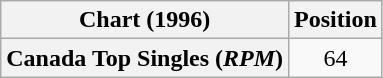<table class="wikitable plainrowheaders" style="text-align:center">
<tr>
<th>Chart (1996)</th>
<th>Position</th>
</tr>
<tr>
<th scope="row">Canada Top Singles (<em>RPM</em>)</th>
<td>64</td>
</tr>
</table>
